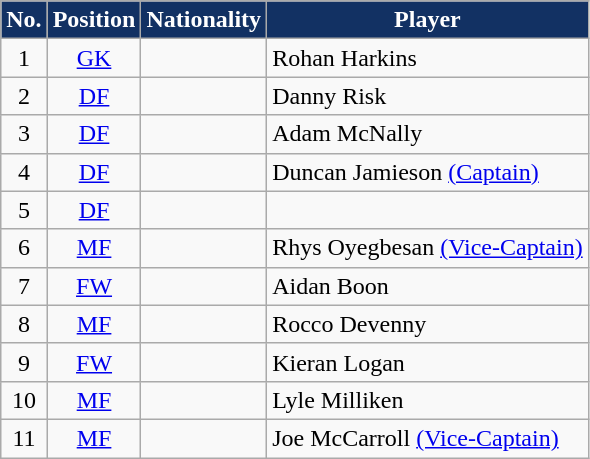<table class="wikitable" style="text-align: center">
<tr>
<th style="background:#123163; color:white;" scope="col">No.</th>
<th style="background:#123163; color:white;" scope="col">Position</th>
<th style="background:#123163; color:white;" scope="col">Nationality</th>
<th style="background:#123163; color:white;" scope="col">Player</th>
</tr>
<tr>
<td>1</td>
<td><a href='#'>GK</a></td>
<td></td>
<td align=left>Rohan Harkins</td>
</tr>
<tr>
<td>2</td>
<td><a href='#'>DF</a></td>
<td></td>
<td align=left>Danny Risk</td>
</tr>
<tr>
<td>3</td>
<td><a href='#'>DF</a></td>
<td></td>
<td align=left>Adam McNally</td>
</tr>
<tr>
<td>4</td>
<td><a href='#'>DF</a></td>
<td></td>
<td align=left>Duncan Jamieson <a href='#'>(Captain)</a></td>
</tr>
<tr>
<td>5</td>
<td><a href='#'>DF</a></td>
<td></td>
<td align=left></td>
</tr>
<tr>
<td>6</td>
<td><a href='#'>MF</a></td>
<td></td>
<td align=left>Rhys Oyegbesan <a href='#'>(Vice-Captain)</a></td>
</tr>
<tr>
<td>7</td>
<td><a href='#'>FW</a></td>
<td></td>
<td align=left>Aidan Boon</td>
</tr>
<tr>
<td>8</td>
<td><a href='#'>MF</a></td>
<td></td>
<td align=left>Rocco Devenny</td>
</tr>
<tr>
<td>9</td>
<td><a href='#'>FW</a></td>
<td></td>
<td align=left>Kieran Logan</td>
</tr>
<tr>
<td>10</td>
<td><a href='#'>MF</a></td>
<td></td>
<td align=left>Lyle Milliken</td>
</tr>
<tr>
<td>11</td>
<td><a href='#'>MF</a></td>
<td></td>
<td align=left>Joe McCarroll <a href='#'>(Vice-Captain)</a></td>
</tr>
</table>
